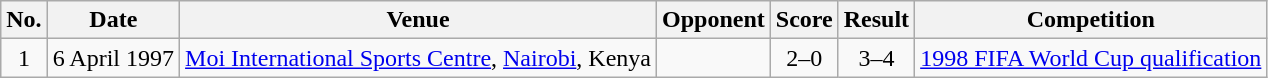<table class="wikitable sortable">
<tr>
<th scope="col">No.</th>
<th scope="col">Date</th>
<th scope="col">Venue</th>
<th scope="col">Opponent</th>
<th scope="col">Score</th>
<th scope="col">Result</th>
<th scope="col">Competition</th>
</tr>
<tr>
<td align="center">1</td>
<td>6 April 1997</td>
<td><a href='#'>Moi International Sports Centre</a>, <a href='#'>Nairobi</a>, Kenya</td>
<td></td>
<td align="center">2–0</td>
<td align="center">3–4</td>
<td><a href='#'>1998 FIFA World Cup qualification</a></td>
</tr>
</table>
